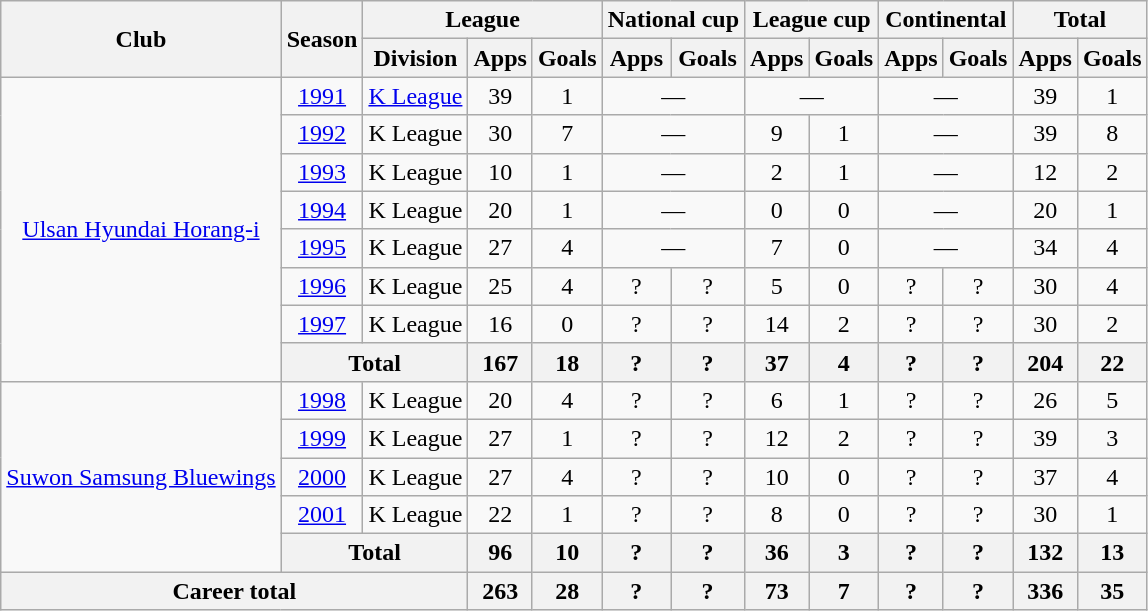<table class="wikitable" style="text-align:center">
<tr>
<th rowspan="2">Club</th>
<th rowspan="2">Season</th>
<th colspan="3">League</th>
<th colspan=2>National cup</th>
<th colspan=2>League cup</th>
<th colspan=2>Continental</th>
<th colspan=2>Total</th>
</tr>
<tr>
<th>Division</th>
<th>Apps</th>
<th>Goals</th>
<th>Apps</th>
<th>Goals</th>
<th>Apps</th>
<th>Goals</th>
<th>Apps</th>
<th>Goals</th>
<th>Apps</th>
<th>Goals</th>
</tr>
<tr>
<td rowspan="8"><a href='#'>Ulsan Hyundai Horang-i</a></td>
<td><a href='#'>1991</a></td>
<td><a href='#'>K League</a></td>
<td>39</td>
<td>1</td>
<td colspan="2">—</td>
<td colspan="2">—</td>
<td colspan="2">—</td>
<td>39</td>
<td>1</td>
</tr>
<tr>
<td><a href='#'>1992</a></td>
<td>K League</td>
<td>30</td>
<td>7</td>
<td colspan="2">—</td>
<td>9</td>
<td>1</td>
<td colspan="2">—</td>
<td>39</td>
<td>8</td>
</tr>
<tr>
<td><a href='#'>1993</a></td>
<td>K League</td>
<td>10</td>
<td>1</td>
<td colspan="2">—</td>
<td>2</td>
<td>1</td>
<td colspan="2">—</td>
<td>12</td>
<td>2</td>
</tr>
<tr>
<td><a href='#'>1994</a></td>
<td>K League</td>
<td>20</td>
<td>1</td>
<td colspan="2">—</td>
<td>0</td>
<td>0</td>
<td colspan="2">—</td>
<td>20</td>
<td>1</td>
</tr>
<tr>
<td><a href='#'>1995</a></td>
<td>K League</td>
<td>27</td>
<td>4</td>
<td colspan="2">—</td>
<td>7</td>
<td>0</td>
<td colspan="2">—</td>
<td>34</td>
<td>4</td>
</tr>
<tr>
<td><a href='#'>1996</a></td>
<td>K League</td>
<td>25</td>
<td>4</td>
<td>?</td>
<td>?</td>
<td>5</td>
<td>0</td>
<td>?</td>
<td>?</td>
<td>30</td>
<td>4</td>
</tr>
<tr>
<td><a href='#'>1997</a></td>
<td>K League</td>
<td>16</td>
<td>0</td>
<td>?</td>
<td>?</td>
<td>14</td>
<td>2</td>
<td>?</td>
<td>?</td>
<td>30</td>
<td>2</td>
</tr>
<tr>
<th colspan="2">Total</th>
<th>167</th>
<th>18</th>
<th>?</th>
<th>?</th>
<th>37</th>
<th>4</th>
<th>?</th>
<th>?</th>
<th>204</th>
<th>22</th>
</tr>
<tr>
<td rowspan="5"><a href='#'>Suwon Samsung Bluewings</a></td>
<td><a href='#'>1998</a></td>
<td>K League</td>
<td>20</td>
<td>4</td>
<td>?</td>
<td>?</td>
<td>6</td>
<td>1</td>
<td>?</td>
<td>?</td>
<td>26</td>
<td>5</td>
</tr>
<tr>
<td><a href='#'>1999</a></td>
<td>K League</td>
<td>27</td>
<td>1</td>
<td>?</td>
<td>?</td>
<td>12</td>
<td>2</td>
<td>?</td>
<td>?</td>
<td>39</td>
<td>3</td>
</tr>
<tr>
<td><a href='#'>2000</a></td>
<td>K League</td>
<td>27</td>
<td>4</td>
<td>?</td>
<td>?</td>
<td>10</td>
<td>0</td>
<td>?</td>
<td>?</td>
<td>37</td>
<td>4</td>
</tr>
<tr>
<td><a href='#'>2001</a></td>
<td>K League</td>
<td>22</td>
<td>1</td>
<td>?</td>
<td>?</td>
<td>8</td>
<td>0</td>
<td>?</td>
<td>?</td>
<td>30</td>
<td>1</td>
</tr>
<tr>
<th colspan="2">Total</th>
<th>96</th>
<th>10</th>
<th>?</th>
<th>?</th>
<th>36</th>
<th>3</th>
<th>?</th>
<th>?</th>
<th>132</th>
<th>13</th>
</tr>
<tr>
<th colspan=3>Career total</th>
<th>263</th>
<th>28</th>
<th>?</th>
<th>?</th>
<th>73</th>
<th>7</th>
<th>?</th>
<th>?</th>
<th>336</th>
<th>35</th>
</tr>
</table>
